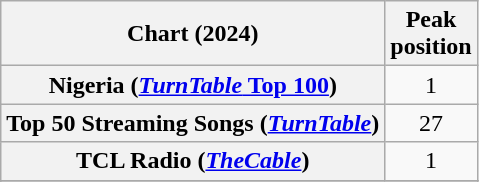<table class="wikitable sortable plainrowheaders">
<tr>
<th>Chart (2024)</th>
<th>Peak<br>position</th>
</tr>
<tr>
<th scope="row">Nigeria (<a href='#'><em>TurnTable</em> Top 100</a>)</th>
<td align=center>1</td>
</tr>
<tr>
<th scope="row">Top 50 Streaming Songs (<a href='#'><em>TurnTable</em></a>)</th>
<td align=center>27</td>
</tr>
<tr>
<th scope="row">TCL Radio (<em><a href='#'>TheCable</a></em>)</th>
<td align=center>1</td>
</tr>
<tr>
</tr>
<tr>
</tr>
</table>
